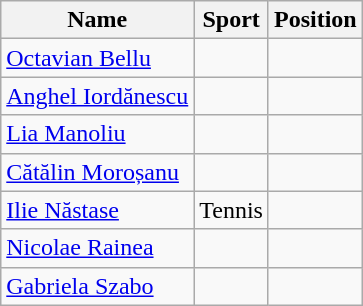<table class="wikitable sortable">
<tr>
<th>Name</th>
<th>Sport</th>
<th>Position</th>
</tr>
<tr>
<td data-sort-value="Bellu,Octavian"><a href='#'>Octavian Bellu</a></td>
<td></td>
<td></td>
</tr>
<tr>
<td data-sort-value="Iordănescu,Anghel"><a href='#'>Anghel Iordănescu</a></td>
<td></td>
<td></td>
</tr>
<tr>
<td data-sort-value="Manoliu,Lia"><a href='#'>Lia Manoliu</a></td>
<td></td>
<td></td>
</tr>
<tr>
<td data-sort-value="Moroșanu,Cătălin"><a href='#'>Cătălin Moroșanu</a></td>
<td></td>
<td></td>
</tr>
<tr>
<td data-sort-value="Năstase,Ilie"><a href='#'>Ilie Năstase</a></td>
<td>Tennis</td>
<td></td>
</tr>
<tr>
<td data-sort-value="Rainea,Nicolae"><a href='#'>Nicolae Rainea</a></td>
<td></td>
<td></td>
</tr>
<tr>
<td data-sort-value="Szabo,Gabriela"><a href='#'>Gabriela Szabo</a></td>
<td></td>
<td></td>
</tr>
</table>
